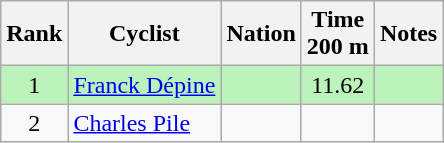<table class="wikitable sortable" style="text-align:center">
<tr>
<th>Rank</th>
<th>Cyclist</th>
<th>Nation</th>
<th>Time<br>200 m</th>
<th>Notes</th>
</tr>
<tr bgcolor=bbf3bb>
<td>1</td>
<td align=left><a href='#'>Franck Dépine</a></td>
<td align=left></td>
<td>11.62</td>
<td></td>
</tr>
<tr>
<td>2</td>
<td align=left><a href='#'>Charles Pile</a></td>
<td align=left></td>
<td></td>
<td></td>
</tr>
</table>
